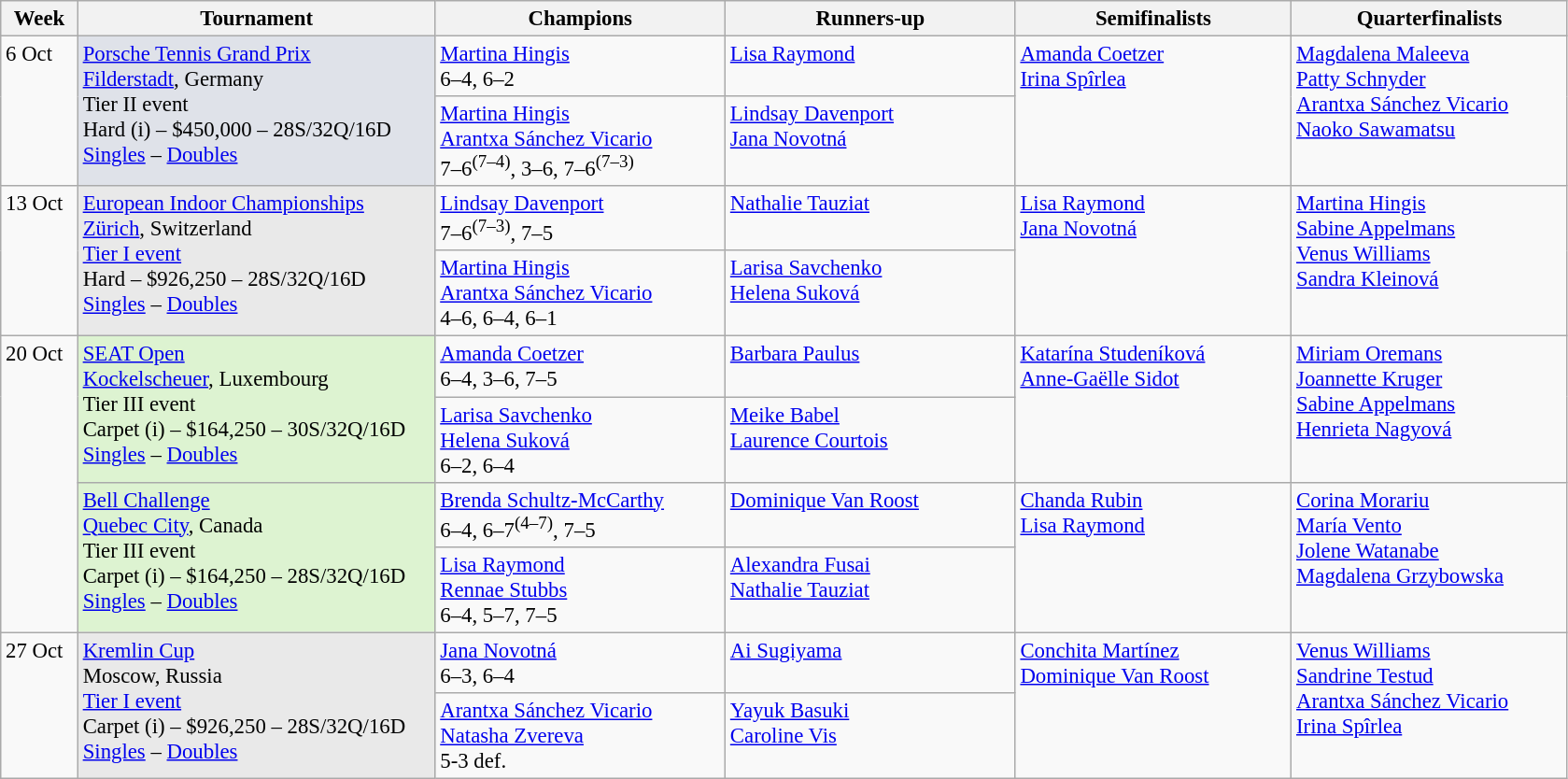<table class=wikitable style=font-size:95%>
<tr>
<th style="width:48px;">Week</th>
<th style="width:248px;">Tournament</th>
<th style="width:200px;">Champions</th>
<th style="width:200px;">Runners-up</th>
<th style="width:190px;">Semifinalists</th>
<th style="width:190px;">Quarterfinalists</th>
</tr>
<tr valign=top>
<td rowspan=2>6 Oct</td>
<td rowspan=2 bgcolor=#dfe2e9><a href='#'>Porsche Tennis Grand Prix</a><br> <a href='#'>Filderstadt</a>, Germany <br> Tier II event <br> Hard (i) – $450,000 – 28S/32Q/16D<br> <a href='#'>Singles</a> – <a href='#'>Doubles</a></td>
<td> <a href='#'>Martina Hingis</a><br>6–4, 6–2</td>
<td> <a href='#'>Lisa Raymond</a></td>
<td rowspan=2>  <a href='#'>Amanda Coetzer</a><br> <a href='#'>Irina Spîrlea</a></td>
<td rowspan=2> <a href='#'>Magdalena Maleeva</a><br> <a href='#'>Patty Schnyder</a><br> <a href='#'>Arantxa Sánchez Vicario</a><br> <a href='#'>Naoko Sawamatsu</a></td>
</tr>
<tr valign=top>
<td> <a href='#'>Martina Hingis</a> <br>  <a href='#'>Arantxa Sánchez Vicario</a> <br> 7–6<sup>(7–4)</sup>, 3–6, 7–6<sup>(7–3)</sup></td>
<td> <a href='#'>Lindsay Davenport</a> <br>  <a href='#'>Jana Novotná</a></td>
</tr>
<tr valign=top>
<td rowspan=2>13 Oct</td>
<td rowspan=2 bgcolor=#E9E9E9><a href='#'>European Indoor Championships</a><br> <a href='#'>Zürich</a>, Switzerland <br> <a href='#'>Tier I event</a> <br> Hard – $926,250 – 28S/32Q/16D<br> <a href='#'>Singles</a> – <a href='#'>Doubles</a></td>
<td> <a href='#'>Lindsay Davenport</a><br>7–6<sup>(7–3)</sup>, 7–5</td>
<td> <a href='#'>Nathalie Tauziat</a></td>
<td rowspan=2>  <a href='#'>Lisa Raymond</a><br> <a href='#'>Jana Novotná</a></td>
<td rowspan=2> <a href='#'>Martina Hingis</a><br> <a href='#'>Sabine Appelmans</a><br> <a href='#'>Venus Williams</a><br> <a href='#'>Sandra Kleinová</a></td>
</tr>
<tr valign=top>
<td> <a href='#'>Martina Hingis</a> <br>  <a href='#'>Arantxa Sánchez Vicario</a> <br> 4–6, 6–4, 6–1</td>
<td> <a href='#'>Larisa Savchenko</a> <br>  <a href='#'>Helena Suková</a></td>
</tr>
<tr valign=top>
<td rowspan=4>20 Oct</td>
<td rowspan=2 bgcolor=#DDF3D1><a href='#'>SEAT Open</a><br> <a href='#'>Kockelscheuer</a>, Luxembourg <br> Tier III event <br> Carpet (i) – $164,250 – 30S/32Q/16D<br> <a href='#'>Singles</a> – <a href='#'>Doubles</a></td>
<td> <a href='#'>Amanda Coetzer</a><br>6–4, 3–6, 7–5</td>
<td> <a href='#'>Barbara Paulus</a></td>
<td rowspan=2>  <a href='#'>Katarína Studeníková</a><br> <a href='#'>Anne-Gaëlle Sidot</a></td>
<td rowspan=2> <a href='#'>Miriam Oremans</a><br> <a href='#'>Joannette Kruger</a><br> <a href='#'>Sabine Appelmans</a><br> <a href='#'>Henrieta Nagyová</a></td>
</tr>
<tr valign=top>
<td> <a href='#'>Larisa Savchenko</a> <br>  <a href='#'>Helena Suková</a> <br> 6–2, 6–4</td>
<td> <a href='#'>Meike Babel</a> <br>  <a href='#'>Laurence Courtois</a></td>
</tr>
<tr valign=top>
<td rowspan=2 bgcolor=#DDF3D1><a href='#'>Bell Challenge</a><br> <a href='#'>Quebec City</a>, Canada <br> Tier III event <br> Carpet (i) – $164,250 – 28S/32Q/16D<br> <a href='#'>Singles</a> – <a href='#'>Doubles</a></td>
<td> <a href='#'>Brenda Schultz-McCarthy</a><br>6–4, 6–7<sup>(4–7)</sup>, 7–5</td>
<td> <a href='#'>Dominique Van Roost</a></td>
<td rowspan=2>  <a href='#'>Chanda Rubin</a><br> <a href='#'>Lisa Raymond</a></td>
<td rowspan=2> <a href='#'>Corina Morariu</a><br> <a href='#'>María Vento</a><br> <a href='#'>Jolene Watanabe</a><br> <a href='#'>Magdalena Grzybowska</a></td>
</tr>
<tr valign=top>
<td> <a href='#'>Lisa Raymond</a> <br>  <a href='#'>Rennae Stubbs</a> <br> 6–4, 5–7, 7–5</td>
<td> <a href='#'>Alexandra Fusai</a> <br>  <a href='#'>Nathalie Tauziat</a></td>
</tr>
<tr valign=top>
<td rowspan=2>27 Oct</td>
<td rowspan=2 bgcolor=#E9E9E9><a href='#'>Kremlin Cup</a><br> Moscow, Russia <br> <a href='#'>Tier I event</a> <br> Carpet (i) – $926,250 – 28S/32Q/16D<br> <a href='#'>Singles</a> – <a href='#'>Doubles</a></td>
<td> <a href='#'>Jana Novotná</a><br>6–3, 6–4</td>
<td> <a href='#'>Ai Sugiyama</a></td>
<td rowspan=2>  <a href='#'>Conchita Martínez</a><br> <a href='#'>Dominique Van Roost</a></td>
<td rowspan=2> <a href='#'>Venus Williams</a><br> <a href='#'>Sandrine Testud</a><br> <a href='#'>Arantxa Sánchez Vicario</a><br> <a href='#'>Irina Spîrlea</a></td>
</tr>
<tr valign=top>
<td> <a href='#'>Arantxa Sánchez Vicario</a> <br>  <a href='#'>Natasha Zvereva</a> <br> 5-3 def.</td>
<td> <a href='#'>Yayuk Basuki</a> <br>  <a href='#'>Caroline Vis</a></td>
</tr>
</table>
